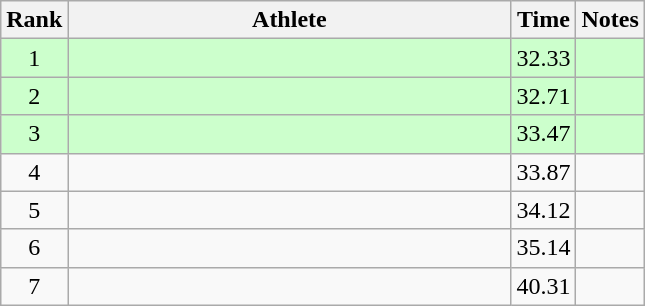<table class="wikitable" style="text-align:center">
<tr>
<th>Rank</th>
<th Style="width:18em">Athlete</th>
<th>Time</th>
<th>Notes</th>
</tr>
<tr style="background:#cfc">
<td>1</td>
<td style="text-align:left"></td>
<td>32.33</td>
<td></td>
</tr>
<tr style="background:#cfc">
<td>2</td>
<td style="text-align:left"></td>
<td>32.71</td>
<td></td>
</tr>
<tr style="background:#cfc">
<td>3</td>
<td style="text-align:left"></td>
<td>33.47</td>
<td></td>
</tr>
<tr>
<td>4</td>
<td style="text-align:left"></td>
<td>33.87</td>
<td></td>
</tr>
<tr>
<td>5</td>
<td style="text-align:left"></td>
<td>34.12</td>
<td></td>
</tr>
<tr>
<td>6</td>
<td style="text-align:left"></td>
<td>35.14</td>
<td></td>
</tr>
<tr>
<td>7</td>
<td style="text-align:left"></td>
<td>40.31</td>
<td></td>
</tr>
</table>
